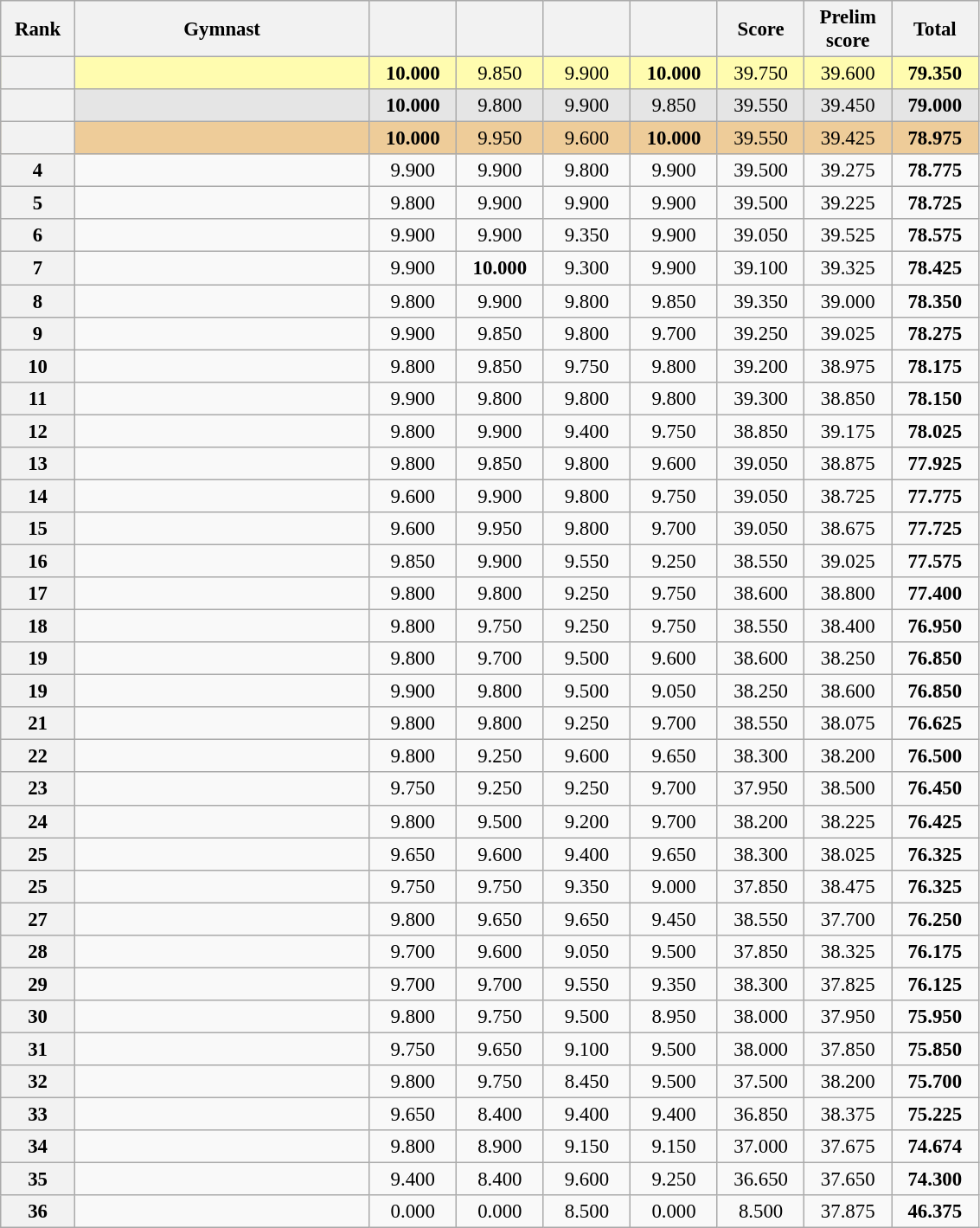<table class="wikitable sortable" style="text-align:center; font-size:95%">
<tr>
<th scope="col" style="width:50px;">Rank</th>
<th scope="col" style="width:220px;">Gymnast</th>
<th scope="col" style="width:60px;"></th>
<th scope="col" style="width:60px;"></th>
<th scope="col" style="width:60px;"></th>
<th scope="col" style="width:60px;"></th>
<th scope="col" style="width:60px;">Score</th>
<th scope="col" style="width:60px;">Prelim score</th>
<th scope="col" style="width:60px;">Total</th>
</tr>
<tr style="background:#fffcaf;">
<th scope=row style="text-align:center"></th>
<td align=left></td>
<td><strong>10.000</strong></td>
<td>9.850</td>
<td>9.900</td>
<td><strong>10.000</strong></td>
<td>39.750</td>
<td>39.600</td>
<td><strong>79.350</strong></td>
</tr>
<tr style="background:#e5e5e5;">
<th scope=row style="text-align:center"></th>
<td align=left></td>
<td><strong>10.000</strong></td>
<td>9.800</td>
<td>9.900</td>
<td>9.850</td>
<td>39.550</td>
<td>39.450</td>
<td><strong>79.000</strong></td>
</tr>
<tr style="background:#ec9;">
<th scope=row style="text-align:center"></th>
<td align=left></td>
<td><strong>10.000</strong></td>
<td>9.950</td>
<td>9.600</td>
<td><strong>10.000</strong></td>
<td>39.550</td>
<td>39.425</td>
<td><strong>78.975</strong></td>
</tr>
<tr>
<th scope=row style="text-align:center">4</th>
<td align=left></td>
<td>9.900</td>
<td>9.900</td>
<td>9.800</td>
<td>9.900</td>
<td>39.500</td>
<td>39.275</td>
<td><strong>78.775</strong></td>
</tr>
<tr>
<th scope=row style="text-align:center">5</th>
<td align=left></td>
<td>9.800</td>
<td>9.900</td>
<td>9.900</td>
<td>9.900</td>
<td>39.500</td>
<td>39.225</td>
<td><strong>78.725</strong></td>
</tr>
<tr>
<th scope=row style="text-align:center">6</th>
<td align=left></td>
<td>9.900</td>
<td>9.900</td>
<td>9.350</td>
<td>9.900</td>
<td>39.050</td>
<td>39.525</td>
<td><strong>78.575</strong></td>
</tr>
<tr>
<th scope=row style="text-align:center">7</th>
<td align=left></td>
<td>9.900</td>
<td><strong>10.000</strong></td>
<td>9.300</td>
<td>9.900</td>
<td>39.100</td>
<td>39.325</td>
<td><strong>78.425</strong></td>
</tr>
<tr>
<th scope=row style="text-align:center">8</th>
<td align=left></td>
<td>9.800</td>
<td>9.900</td>
<td>9.800</td>
<td>9.850</td>
<td>39.350</td>
<td>39.000</td>
<td><strong>78.350</strong></td>
</tr>
<tr>
<th scope=row style="text-align:center">9</th>
<td align=left></td>
<td>9.900</td>
<td>9.850</td>
<td>9.800</td>
<td>9.700</td>
<td>39.250</td>
<td>39.025</td>
<td><strong>78.275</strong></td>
</tr>
<tr>
<th scope=row style="text-align:center">10</th>
<td align=left></td>
<td>9.800</td>
<td>9.850</td>
<td>9.750</td>
<td>9.800</td>
<td>39.200</td>
<td>38.975</td>
<td><strong>78.175</strong></td>
</tr>
<tr>
<th scope=row style="text-align:center">11</th>
<td align=left></td>
<td>9.900</td>
<td>9.800</td>
<td>9.800</td>
<td>9.800</td>
<td>39.300</td>
<td>38.850</td>
<td><strong>78.150</strong></td>
</tr>
<tr>
<th scope=row style="text-align:center">12</th>
<td align=left></td>
<td>9.800</td>
<td>9.900</td>
<td>9.400</td>
<td>9.750</td>
<td>38.850</td>
<td>39.175</td>
<td><strong>78.025</strong></td>
</tr>
<tr>
<th scope=row style="text-align:center">13</th>
<td align=left></td>
<td>9.800</td>
<td>9.850</td>
<td>9.800</td>
<td>9.600</td>
<td>39.050</td>
<td>38.875</td>
<td><strong>77.925</strong></td>
</tr>
<tr>
<th scope=row style="text-align:center">14</th>
<td align=left></td>
<td>9.600</td>
<td>9.900</td>
<td>9.800</td>
<td>9.750</td>
<td>39.050</td>
<td>38.725</td>
<td><strong>77.775</strong></td>
</tr>
<tr>
<th scope=row style="text-align:center">15</th>
<td align=left></td>
<td>9.600</td>
<td>9.950</td>
<td>9.800</td>
<td>9.700</td>
<td>39.050</td>
<td>38.675</td>
<td><strong>77.725</strong></td>
</tr>
<tr>
<th scope=row style="text-align:center">16</th>
<td align=left></td>
<td>9.850</td>
<td>9.900</td>
<td>9.550</td>
<td>9.250</td>
<td>38.550</td>
<td>39.025</td>
<td><strong>77.575</strong></td>
</tr>
<tr>
<th scope=row style="text-align:center">17</th>
<td align=left></td>
<td>9.800</td>
<td>9.800</td>
<td>9.250</td>
<td>9.750</td>
<td>38.600</td>
<td>38.800</td>
<td><strong>77.400</strong></td>
</tr>
<tr>
<th scope=row style="text-align:center">18</th>
<td align=left></td>
<td>9.800</td>
<td>9.750</td>
<td>9.250</td>
<td>9.750</td>
<td>38.550</td>
<td>38.400</td>
<td><strong>76.950</strong></td>
</tr>
<tr>
<th scope=row style="text-align:center">19</th>
<td align=left></td>
<td>9.800</td>
<td>9.700</td>
<td>9.500</td>
<td>9.600</td>
<td>38.600</td>
<td>38.250</td>
<td><strong>76.850</strong></td>
</tr>
<tr>
<th scope=row style="text-align:center">19</th>
<td align=left></td>
<td>9.900</td>
<td>9.800</td>
<td>9.500</td>
<td>9.050</td>
<td>38.250</td>
<td>38.600</td>
<td><strong>76.850</strong></td>
</tr>
<tr>
<th scope=row style="text-align:center">21</th>
<td align=left></td>
<td>9.800</td>
<td>9.800</td>
<td>9.250</td>
<td>9.700</td>
<td>38.550</td>
<td>38.075</td>
<td><strong>76.625</strong></td>
</tr>
<tr>
<th scope=row style="text-align:center">22</th>
<td align=left></td>
<td>9.800</td>
<td>9.250</td>
<td>9.600</td>
<td>9.650</td>
<td>38.300</td>
<td>38.200</td>
<td><strong>76.500</strong></td>
</tr>
<tr>
<th scope=row style="text-align:center">23</th>
<td align=left></td>
<td>9.750</td>
<td>9.250</td>
<td>9.250</td>
<td>9.700</td>
<td>37.950</td>
<td>38.500</td>
<td><strong>76.450</strong></td>
</tr>
<tr>
<th scope=row style="text-align:center">24</th>
<td align=left></td>
<td>9.800</td>
<td>9.500</td>
<td>9.200</td>
<td>9.700</td>
<td>38.200</td>
<td>38.225</td>
<td><strong>76.425</strong></td>
</tr>
<tr>
<th scope=row style="text-align:center">25</th>
<td align=left></td>
<td>9.650</td>
<td>9.600</td>
<td>9.400</td>
<td>9.650</td>
<td>38.300</td>
<td>38.025</td>
<td><strong>76.325</strong></td>
</tr>
<tr>
<th scope=row style="text-align:center">25</th>
<td align=left></td>
<td>9.750</td>
<td>9.750</td>
<td>9.350</td>
<td>9.000</td>
<td>37.850</td>
<td>38.475</td>
<td><strong>76.325</strong></td>
</tr>
<tr>
<th scope=row style="text-align:center">27</th>
<td align=left></td>
<td>9.800</td>
<td>9.650</td>
<td>9.650</td>
<td>9.450</td>
<td>38.550</td>
<td>37.700</td>
<td><strong>76.250</strong></td>
</tr>
<tr>
<th scope=row style="text-align:center">28</th>
<td align=left></td>
<td>9.700</td>
<td>9.600</td>
<td>9.050</td>
<td>9.500</td>
<td>37.850</td>
<td>38.325</td>
<td><strong>76.175</strong></td>
</tr>
<tr>
<th scope=row style="text-align:center">29</th>
<td align=left></td>
<td>9.700</td>
<td>9.700</td>
<td>9.550</td>
<td>9.350</td>
<td>38.300</td>
<td>37.825</td>
<td><strong>76.125</strong></td>
</tr>
<tr>
<th scope=row style="text-align:center">30</th>
<td align=left></td>
<td>9.800</td>
<td>9.750</td>
<td>9.500</td>
<td>8.950</td>
<td>38.000</td>
<td>37.950</td>
<td><strong>75.950</strong></td>
</tr>
<tr>
<th scope=row style="text-align:center">31</th>
<td align=left></td>
<td>9.750</td>
<td>9.650</td>
<td>9.100</td>
<td>9.500</td>
<td>38.000</td>
<td>37.850</td>
<td><strong>75.850</strong></td>
</tr>
<tr>
<th scope=row style="text-align:center">32</th>
<td align=left></td>
<td>9.800</td>
<td>9.750</td>
<td>8.450</td>
<td>9.500</td>
<td>37.500</td>
<td>38.200</td>
<td><strong>75.700</strong></td>
</tr>
<tr>
<th scope=row style="text-align:center">33</th>
<td align=left></td>
<td>9.650</td>
<td>8.400</td>
<td>9.400</td>
<td>9.400</td>
<td>36.850</td>
<td>38.375</td>
<td><strong>75.225</strong></td>
</tr>
<tr>
<th scope=row style="text-align:center">34</th>
<td align=left></td>
<td>9.800</td>
<td>8.900</td>
<td>9.150</td>
<td>9.150</td>
<td>37.000</td>
<td>37.675</td>
<td><strong>74.674</strong></td>
</tr>
<tr>
<th scope=row style="text-align:center">35</th>
<td align=left></td>
<td>9.400</td>
<td>8.400</td>
<td>9.600</td>
<td>9.250</td>
<td>36.650</td>
<td>37.650</td>
<td><strong>74.300</strong></td>
</tr>
<tr>
<th scope=row style="text-align:center">36</th>
<td align=left></td>
<td>0.000</td>
<td>0.000</td>
<td>8.500</td>
<td>0.000</td>
<td>8.500</td>
<td>37.875</td>
<td><strong>46.375</strong></td>
</tr>
</table>
